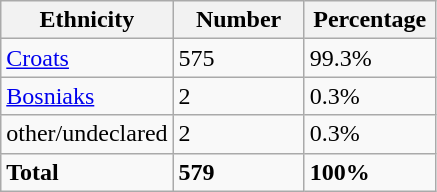<table class="wikitable">
<tr>
<th width="100px">Ethnicity</th>
<th width="80px">Number</th>
<th width="80px">Percentage</th>
</tr>
<tr>
<td><a href='#'>Croats</a></td>
<td>575</td>
<td>99.3%</td>
</tr>
<tr>
<td><a href='#'>Bosniaks</a></td>
<td>2</td>
<td>0.3%</td>
</tr>
<tr>
<td>other/undeclared</td>
<td>2</td>
<td>0.3%</td>
</tr>
<tr>
<td><strong>Total</strong></td>
<td><strong>579</strong></td>
<td><strong>100%</strong></td>
</tr>
</table>
